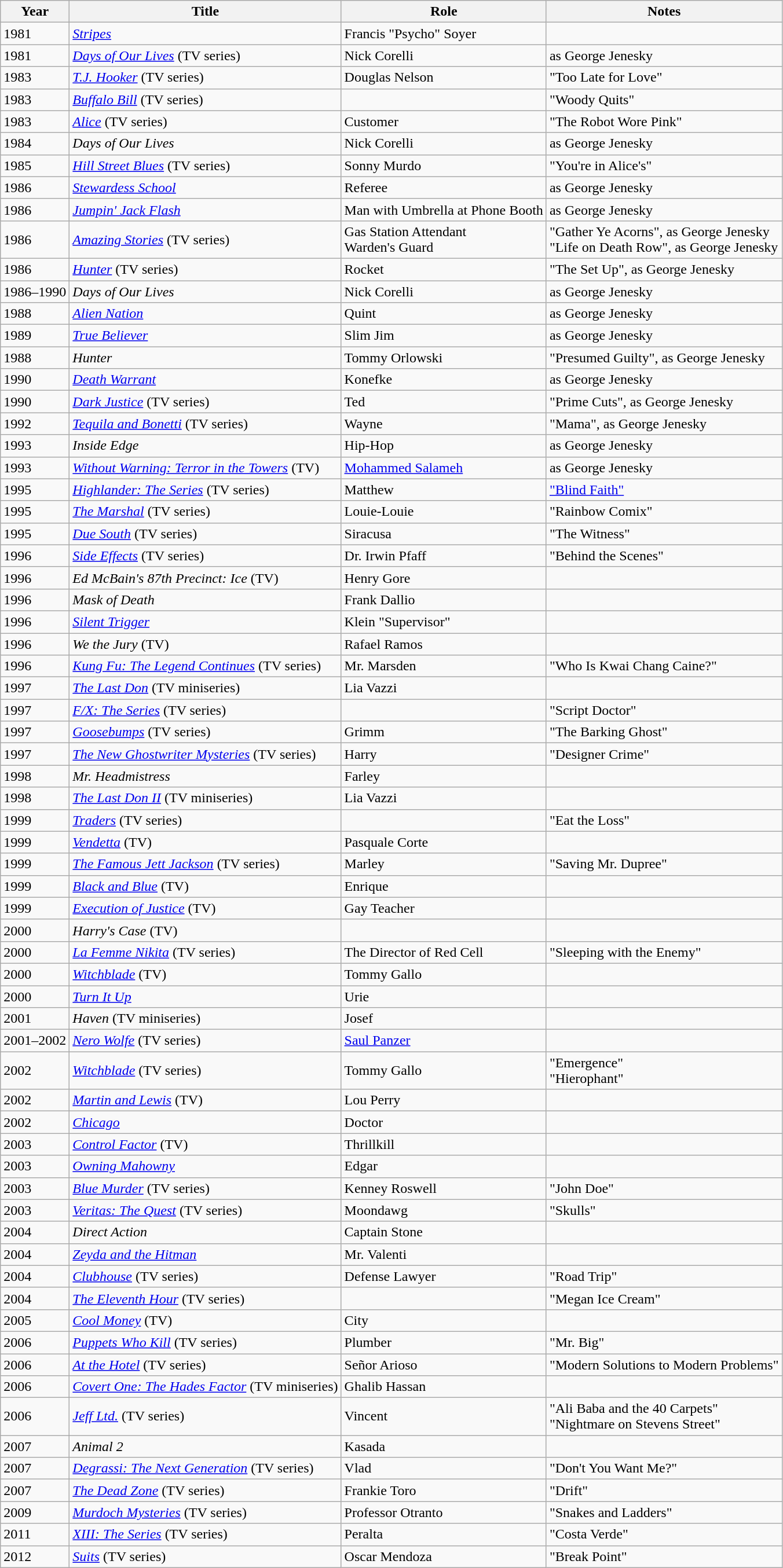<table class="wikitable sortable">
<tr>
<th>Year</th>
<th>Title</th>
<th>Role</th>
<th class="unsortable">Notes</th>
</tr>
<tr>
<td>1981</td>
<td><em><a href='#'>Stripes</a></em></td>
<td>Francis "Psycho" Soyer</td>
<td></td>
</tr>
<tr>
<td>1981</td>
<td><em><a href='#'>Days of Our Lives</a></em> (TV series)</td>
<td>Nick Corelli</td>
<td>as George Jenesky</td>
</tr>
<tr>
<td>1983</td>
<td><em><a href='#'>T.J. Hooker</a></em> (TV series)</td>
<td>Douglas Nelson</td>
<td>"Too Late for Love"</td>
</tr>
<tr>
<td>1983</td>
<td><em><a href='#'>Buffalo Bill</a></em> (TV series)</td>
<td></td>
<td>"Woody Quits"</td>
</tr>
<tr>
<td>1983</td>
<td><em><a href='#'>Alice</a></em> (TV series)</td>
<td>Customer</td>
<td>"The Robot Wore Pink"</td>
</tr>
<tr>
<td>1984</td>
<td><em>Days of Our Lives</em></td>
<td>Nick Corelli</td>
<td>as George Jenesky</td>
</tr>
<tr>
<td>1985</td>
<td><em><a href='#'>Hill Street Blues</a></em> (TV series)</td>
<td>Sonny Murdo</td>
<td>"You're in Alice's"</td>
</tr>
<tr>
<td>1986</td>
<td><em><a href='#'>Stewardess School</a></em></td>
<td>Referee</td>
<td>as George Jenesky</td>
</tr>
<tr>
<td>1986</td>
<td><em><a href='#'>Jumpin' Jack Flash</a></em></td>
<td>Man with Umbrella at Phone Booth</td>
<td>as George Jenesky</td>
</tr>
<tr>
<td>1986</td>
<td><em><a href='#'>Amazing Stories</a></em> (TV series)</td>
<td>Gas Station Attendant<br>Warden's Guard</td>
<td>"Gather Ye Acorns", as George Jenesky<br>"Life on Death Row", as George Jenesky</td>
</tr>
<tr>
<td>1986</td>
<td><em><a href='#'>Hunter</a></em> (TV series)</td>
<td>Rocket</td>
<td>"The Set Up", as George Jenesky</td>
</tr>
<tr>
<td>1986–1990</td>
<td><em>Days of Our Lives</em></td>
<td>Nick Corelli</td>
<td>as George Jenesky</td>
</tr>
<tr>
<td>1988</td>
<td><em><a href='#'>Alien Nation</a></em></td>
<td>Quint</td>
<td>as George Jenesky</td>
</tr>
<tr>
<td>1989</td>
<td><em><a href='#'>True Believer</a></em></td>
<td>Slim Jim</td>
<td>as George Jenesky</td>
</tr>
<tr>
<td>1988</td>
<td><em>Hunter</em></td>
<td>Tommy Orlowski</td>
<td>"Presumed Guilty", as George Jenesky</td>
</tr>
<tr>
<td>1990</td>
<td><em><a href='#'>Death Warrant</a></em></td>
<td>Konefke</td>
<td>as George Jenesky</td>
</tr>
<tr>
<td>1990</td>
<td><em><a href='#'>Dark Justice</a></em> (TV series)</td>
<td>Ted</td>
<td>"Prime Cuts", as George Jenesky</td>
</tr>
<tr>
<td>1992</td>
<td><em><a href='#'>Tequila and Bonetti</a></em> (TV series)</td>
<td>Wayne</td>
<td>"Mama", as George Jenesky</td>
</tr>
<tr>
<td>1993</td>
<td><em>Inside Edge</em></td>
<td>Hip-Hop</td>
<td>as George Jenesky</td>
</tr>
<tr>
<td>1993</td>
<td><em><a href='#'>Without Warning: Terror in the Towers</a></em> (TV)</td>
<td><a href='#'>Mohammed Salameh</a></td>
<td>as George Jenesky</td>
</tr>
<tr>
<td>1995</td>
<td><em><a href='#'>Highlander: The Series</a></em> (TV series)</td>
<td>Matthew</td>
<td><a href='#'>"Blind Faith"</a></td>
</tr>
<tr>
<td>1995</td>
<td><em><a href='#'>The Marshal</a></em> (TV series)</td>
<td>Louie-Louie</td>
<td>"Rainbow Comix"</td>
</tr>
<tr>
<td>1995</td>
<td><em><a href='#'>Due South</a></em> (TV series)</td>
<td>Siracusa</td>
<td>"The Witness"</td>
</tr>
<tr>
<td>1996</td>
<td><em><a href='#'>Side Effects</a></em> (TV series)</td>
<td>Dr. Irwin Pfaff</td>
<td>"Behind the Scenes"</td>
</tr>
<tr>
<td>1996</td>
<td><em>Ed McBain's 87th Precinct: Ice</em> (TV)</td>
<td>Henry Gore</td>
<td></td>
</tr>
<tr>
<td>1996</td>
<td><em>Mask of Death</em></td>
<td>Frank Dallio</td>
<td></td>
</tr>
<tr>
<td>1996</td>
<td><em><a href='#'>Silent Trigger</a></em></td>
<td>Klein "Supervisor"</td>
<td></td>
</tr>
<tr>
<td>1996</td>
<td><em>We the Jury</em> (TV)</td>
<td>Rafael Ramos</td>
<td></td>
</tr>
<tr>
<td>1996</td>
<td><em><a href='#'>Kung Fu: The Legend Continues</a></em> (TV series)</td>
<td>Mr. Marsden</td>
<td>"Who Is Kwai Chang Caine?"</td>
</tr>
<tr>
<td>1997</td>
<td><em><a href='#'>The Last Don</a></em> (TV miniseries)</td>
<td>Lia Vazzi</td>
<td></td>
</tr>
<tr>
<td>1997</td>
<td><em><a href='#'>F/X: The Series</a></em> (TV series)</td>
<td></td>
<td>"Script Doctor"</td>
</tr>
<tr>
<td>1997</td>
<td><em><a href='#'>Goosebumps</a></em> (TV series)</td>
<td>Grimm</td>
<td>"The Barking Ghost"</td>
</tr>
<tr>
<td>1997</td>
<td><em><a href='#'>The New Ghostwriter Mysteries</a></em> (TV series)</td>
<td>Harry</td>
<td>"Designer Crime"</td>
</tr>
<tr>
<td>1998</td>
<td><em>Mr. Headmistress</em></td>
<td>Farley</td>
<td></td>
</tr>
<tr>
<td>1998</td>
<td><em><a href='#'>The Last Don II</a></em> (TV miniseries)</td>
<td>Lia Vazzi</td>
<td></td>
</tr>
<tr>
<td>1999</td>
<td><em><a href='#'>Traders</a></em> (TV series)</td>
<td></td>
<td>"Eat the Loss"</td>
</tr>
<tr>
<td>1999</td>
<td><em><a href='#'>Vendetta</a></em> (TV)</td>
<td>Pasquale Corte</td>
<td></td>
</tr>
<tr>
<td>1999</td>
<td><em><a href='#'>The Famous Jett Jackson</a></em> (TV series)</td>
<td>Marley</td>
<td>"Saving Mr. Dupree"</td>
</tr>
<tr>
<td>1999</td>
<td><em><a href='#'>Black and Blue</a></em> (TV)</td>
<td>Enrique</td>
<td></td>
</tr>
<tr>
<td>1999</td>
<td><em><a href='#'>Execution of Justice</a></em> (TV)</td>
<td>Gay Teacher</td>
<td></td>
</tr>
<tr>
<td>2000</td>
<td><em>Harry's Case</em> (TV)</td>
<td></td>
<td></td>
</tr>
<tr>
<td>2000</td>
<td><em><a href='#'>La Femme Nikita</a></em> (TV series)</td>
<td>The Director of Red Cell</td>
<td>"Sleeping with the Enemy"</td>
</tr>
<tr>
<td>2000</td>
<td><em><a href='#'>Witchblade</a></em> (TV)</td>
<td>Tommy Gallo</td>
<td></td>
</tr>
<tr>
<td>2000</td>
<td><em><a href='#'>Turn It Up</a></em></td>
<td>Urie</td>
<td></td>
</tr>
<tr>
<td>2001</td>
<td><em>Haven</em> (TV miniseries)</td>
<td>Josef</td>
<td></td>
</tr>
<tr>
<td>2001–2002</td>
<td><em><a href='#'>Nero Wolfe</a></em> (TV series)</td>
<td><a href='#'>Saul Panzer</a></td>
<td></td>
</tr>
<tr>
<td>2002</td>
<td><em><a href='#'>Witchblade</a></em> (TV series)</td>
<td>Tommy Gallo</td>
<td>"Emergence"<br>"Hierophant"</td>
</tr>
<tr>
<td>2002</td>
<td><em><a href='#'>Martin and Lewis</a></em> (TV)</td>
<td>Lou Perry</td>
<td></td>
</tr>
<tr>
<td>2002</td>
<td><em><a href='#'>Chicago</a></em></td>
<td>Doctor</td>
<td></td>
</tr>
<tr>
<td>2003</td>
<td><em><a href='#'>Control Factor</a></em> (TV)</td>
<td>Thrillkill</td>
<td></td>
</tr>
<tr>
<td>2003</td>
<td><em><a href='#'>Owning Mahowny</a></em></td>
<td>Edgar</td>
<td></td>
</tr>
<tr>
<td>2003</td>
<td><em><a href='#'>Blue Murder</a></em> (TV series)</td>
<td>Kenney Roswell</td>
<td>"John Doe"</td>
</tr>
<tr>
<td>2003</td>
<td><em><a href='#'>Veritas: The Quest</a></em> (TV series)</td>
<td>Moondawg</td>
<td>"Skulls"</td>
</tr>
<tr>
<td>2004</td>
<td><em>Direct Action</em></td>
<td>Captain Stone</td>
<td></td>
</tr>
<tr>
<td>2004</td>
<td><em><a href='#'>Zeyda and the Hitman</a></em></td>
<td>Mr. Valenti</td>
<td></td>
</tr>
<tr>
<td>2004</td>
<td><em><a href='#'>Clubhouse</a></em> (TV series)</td>
<td>Defense Lawyer</td>
<td>"Road Trip"</td>
</tr>
<tr>
<td>2004</td>
<td><em><a href='#'>The Eleventh Hour</a></em> (TV series)</td>
<td></td>
<td>"Megan Ice Cream"</td>
</tr>
<tr>
<td>2005</td>
<td><em><a href='#'>Cool Money</a></em> (TV)</td>
<td>City</td>
<td></td>
</tr>
<tr>
<td>2006</td>
<td><em><a href='#'>Puppets Who Kill</a></em> (TV series)</td>
<td>Plumber</td>
<td>"Mr. Big"</td>
</tr>
<tr>
<td>2006</td>
<td><em><a href='#'>At the Hotel</a></em> (TV series)</td>
<td>Señor Arioso</td>
<td>"Modern Solutions to Modern Problems"</td>
</tr>
<tr>
<td>2006</td>
<td><em><a href='#'>Covert One: The Hades Factor</a></em> (TV miniseries)</td>
<td>Ghalib Hassan</td>
<td></td>
</tr>
<tr>
<td>2006</td>
<td><em><a href='#'>Jeff Ltd.</a></em> (TV series)</td>
<td>Vincent</td>
<td>"Ali Baba and the 40 Carpets"<br>"Nightmare on Stevens Street"</td>
</tr>
<tr>
<td>2007</td>
<td><em>Animal 2</em></td>
<td>Kasada</td>
<td></td>
</tr>
<tr>
<td>2007</td>
<td><em><a href='#'>Degrassi: The Next Generation</a></em> (TV series)</td>
<td>Vlad</td>
<td>"Don't You Want Me?"</td>
</tr>
<tr>
<td>2007</td>
<td><em><a href='#'>The Dead Zone</a></em> (TV series)</td>
<td>Frankie Toro</td>
<td>"Drift"</td>
</tr>
<tr>
<td>2009</td>
<td><em><a href='#'>Murdoch Mysteries</a></em> (TV series)</td>
<td>Professor Otranto</td>
<td>"Snakes and Ladders"</td>
</tr>
<tr>
<td>2011</td>
<td><em><a href='#'>XIII: The Series</a></em> (TV series)</td>
<td>Peralta</td>
<td>"Costa Verde"</td>
</tr>
<tr>
<td>2012</td>
<td><em><a href='#'>Suits</a></em> (TV series)</td>
<td>Oscar Mendoza</td>
<td>"Break Point"</td>
</tr>
</table>
